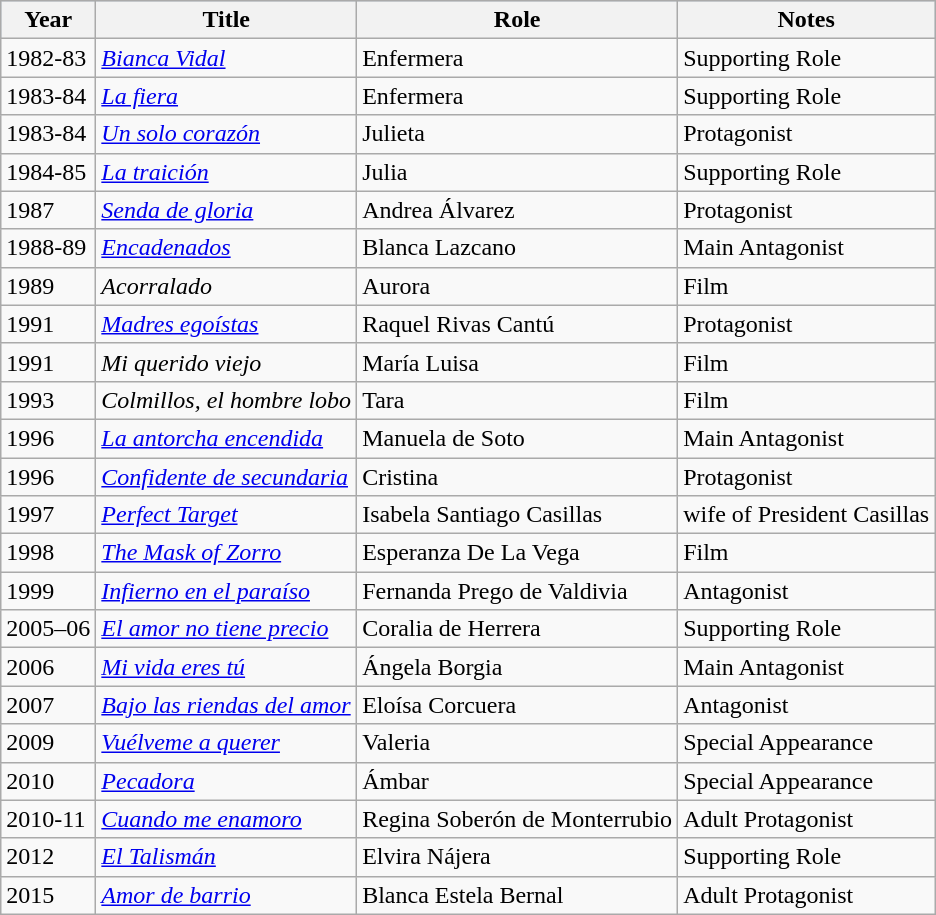<table class="wikitable">
<tr style="background:#b0c4de;">
<th>Year</th>
<th>Title</th>
<th>Role</th>
<th>Notes</th>
</tr>
<tr>
<td>1982-83</td>
<td><em><a href='#'>Bianca Vidal</a></em></td>
<td>Enfermera</td>
<td>Supporting Role</td>
</tr>
<tr>
<td>1983-84</td>
<td><em><a href='#'>La fiera</a></em></td>
<td>Enfermera</td>
<td>Supporting Role</td>
</tr>
<tr>
<td>1983-84</td>
<td><em><a href='#'>Un solo corazón</a></em></td>
<td>Julieta</td>
<td>Protagonist</td>
</tr>
<tr>
<td>1984-85</td>
<td><em><a href='#'>La traición</a></em></td>
<td>Julia</td>
<td>Supporting Role</td>
</tr>
<tr>
<td>1987</td>
<td><em><a href='#'>Senda de gloria</a></em></td>
<td>Andrea Álvarez</td>
<td>Protagonist</td>
</tr>
<tr>
<td>1988-89</td>
<td><em><a href='#'>Encadenados</a></em></td>
<td>Blanca Lazcano</td>
<td>Main Antagonist</td>
</tr>
<tr>
<td>1989</td>
<td><em>Acorralado </em></td>
<td>Aurora</td>
<td>Film</td>
</tr>
<tr>
<td>1991</td>
<td><em><a href='#'>Madres egoístas</a></em></td>
<td>Raquel Rivas Cantú</td>
<td>Protagonist</td>
</tr>
<tr>
<td>1991</td>
<td><em>Mi querido viejo </em></td>
<td>María Luisa</td>
<td>Film</td>
</tr>
<tr>
<td>1993</td>
<td><em>Colmillos, el hombre lobo </em></td>
<td>Tara</td>
<td>Film</td>
</tr>
<tr>
<td>1996</td>
<td><em><a href='#'>La antorcha encendida</a></em></td>
<td>Manuela de Soto</td>
<td>Main Antagonist</td>
</tr>
<tr>
<td>1996</td>
<td><em><a href='#'>Confidente de secundaria</a> </em></td>
<td>Cristina</td>
<td>Protagonist</td>
</tr>
<tr>
<td>1997</td>
<td><em><a href='#'>Perfect Target</a> </em></td>
<td>Isabela Santiago Casillas</td>
<td>wife of President Casillas</td>
</tr>
<tr>
<td>1998</td>
<td><em><a href='#'>The Mask of Zorro</a></em></td>
<td>Esperanza De La Vega</td>
<td>Film</td>
</tr>
<tr>
<td>1999</td>
<td><em><a href='#'>Infierno en el paraíso</a> </em></td>
<td>Fernanda Prego de Valdivia</td>
<td>Antagonist</td>
</tr>
<tr>
<td>2005–06</td>
<td><em><a href='#'>El amor no tiene precio</a></em></td>
<td>Coralia de Herrera</td>
<td>Supporting Role</td>
</tr>
<tr>
<td>2006</td>
<td><em><a href='#'>Mi vida eres tú</a></em></td>
<td>Ángela Borgia</td>
<td>Main Antagonist</td>
</tr>
<tr>
<td>2007</td>
<td><em><a href='#'>Bajo las riendas del amor</a></em></td>
<td>Eloísa Corcuera</td>
<td>Antagonist</td>
</tr>
<tr>
<td>2009</td>
<td><em><a href='#'>Vuélveme a querer</a></em></td>
<td>Valeria</td>
<td>Special Appearance</td>
</tr>
<tr>
<td>2010</td>
<td><em><a href='#'>Pecadora</a></em></td>
<td>Ámbar</td>
<td>Special Appearance</td>
</tr>
<tr>
<td>2010-11</td>
<td><em><a href='#'>Cuando me enamoro</a></em></td>
<td>Regina Soberón de Monterrubio</td>
<td>Adult Protagonist</td>
</tr>
<tr>
<td>2012</td>
<td><em><a href='#'>El Talismán</a></em></td>
<td>Elvira Nájera</td>
<td>Supporting Role</td>
</tr>
<tr>
<td>2015</td>
<td><em><a href='#'>Amor de barrio</a></em></td>
<td>Blanca Estela Bernal</td>
<td>Adult Protagonist</td>
</tr>
</table>
